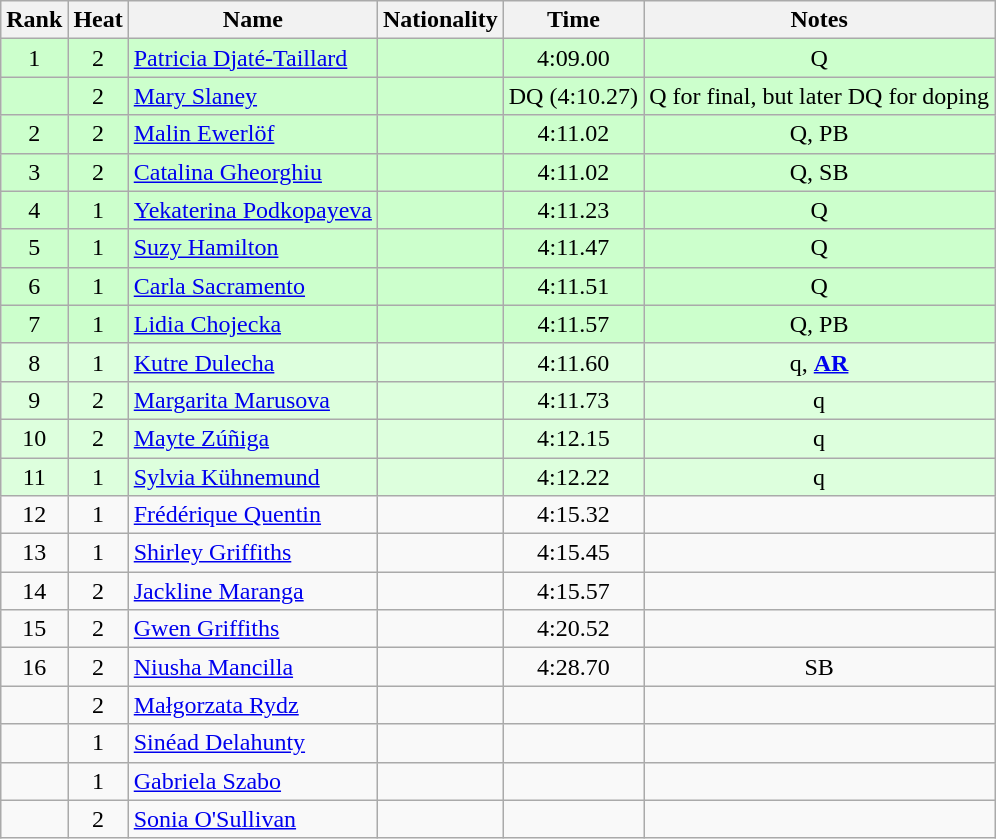<table class="wikitable sortable" style="text-align:center">
<tr>
<th>Rank</th>
<th>Heat</th>
<th>Name</th>
<th>Nationality</th>
<th>Time</th>
<th>Notes</th>
</tr>
<tr bgcolor=ccffcc>
<td>1</td>
<td>2</td>
<td align="left"><a href='#'>Patricia Djaté-Taillard</a></td>
<td align=left></td>
<td>4:09.00</td>
<td>Q</td>
</tr>
<tr bgcolor=ccffcc>
<td></td>
<td>2</td>
<td align="left"><a href='#'>Mary Slaney</a></td>
<td align=left></td>
<td>DQ (4:10.27)</td>
<td>Q for final, but later DQ for doping</td>
</tr>
<tr bgcolor=ccffcc>
<td>2</td>
<td>2</td>
<td align="left"><a href='#'>Malin Ewerlöf</a></td>
<td align=left></td>
<td>4:11.02</td>
<td>Q, PB</td>
</tr>
<tr bgcolor=ccffcc>
<td>3</td>
<td>2</td>
<td align="left"><a href='#'>Catalina Gheorghiu</a></td>
<td align=left></td>
<td>4:11.02</td>
<td>Q, SB</td>
</tr>
<tr bgcolor=ccffcc>
<td>4</td>
<td>1</td>
<td align="left"><a href='#'>Yekaterina Podkopayeva</a></td>
<td align=left></td>
<td>4:11.23</td>
<td>Q</td>
</tr>
<tr bgcolor=ccffcc>
<td>5</td>
<td>1</td>
<td align="left"><a href='#'>Suzy Hamilton</a></td>
<td align=left></td>
<td>4:11.47</td>
<td>Q</td>
</tr>
<tr bgcolor=ccffcc>
<td>6</td>
<td>1</td>
<td align="left"><a href='#'>Carla Sacramento</a></td>
<td align=left></td>
<td>4:11.51</td>
<td>Q</td>
</tr>
<tr bgcolor=ccffcc>
<td>7</td>
<td>1</td>
<td align="left"><a href='#'>Lidia Chojecka</a></td>
<td align=left></td>
<td>4:11.57</td>
<td>Q, PB</td>
</tr>
<tr bgcolor=ddffdd>
<td>8</td>
<td>1</td>
<td align="left"><a href='#'>Kutre Dulecha</a></td>
<td align=left></td>
<td>4:11.60</td>
<td>q, <strong><a href='#'>AR</a></strong></td>
</tr>
<tr bgcolor=ddffdd>
<td>9</td>
<td>2</td>
<td align="left"><a href='#'>Margarita Marusova</a></td>
<td align=left></td>
<td>4:11.73</td>
<td>q</td>
</tr>
<tr bgcolor=ddffdd>
<td>10</td>
<td>2</td>
<td align="left"><a href='#'>Mayte Zúñiga</a></td>
<td align=left></td>
<td>4:12.15</td>
<td>q</td>
</tr>
<tr bgcolor=ddffdd>
<td>11</td>
<td>1</td>
<td align="left"><a href='#'>Sylvia Kühnemund</a></td>
<td align=left></td>
<td>4:12.22</td>
<td>q</td>
</tr>
<tr>
<td>12</td>
<td>1</td>
<td align="left"><a href='#'>Frédérique Quentin</a></td>
<td align=left></td>
<td>4:15.32</td>
<td></td>
</tr>
<tr>
<td>13</td>
<td>1</td>
<td align="left"><a href='#'>Shirley Griffiths</a></td>
<td align=left></td>
<td>4:15.45</td>
<td></td>
</tr>
<tr>
<td>14</td>
<td>2</td>
<td align="left"><a href='#'>Jackline Maranga</a></td>
<td align=left></td>
<td>4:15.57</td>
<td></td>
</tr>
<tr>
<td>15</td>
<td>2</td>
<td align="left"><a href='#'>Gwen Griffiths</a></td>
<td align=left></td>
<td>4:20.52</td>
<td></td>
</tr>
<tr>
<td>16</td>
<td>2</td>
<td align="left"><a href='#'>Niusha Mancilla</a></td>
<td align=left></td>
<td>4:28.70</td>
<td>SB</td>
</tr>
<tr>
<td></td>
<td>2</td>
<td align="left"><a href='#'>Małgorzata Rydz</a></td>
<td align=left></td>
<td></td>
<td></td>
</tr>
<tr>
<td></td>
<td>1</td>
<td align="left"><a href='#'>Sinéad Delahunty</a></td>
<td align=left></td>
<td></td>
<td></td>
</tr>
<tr>
<td></td>
<td>1</td>
<td align="left"><a href='#'>Gabriela Szabo</a></td>
<td align=left></td>
<td></td>
<td></td>
</tr>
<tr>
<td></td>
<td>2</td>
<td align="left"><a href='#'>Sonia O'Sullivan</a></td>
<td align=left></td>
<td></td>
<td></td>
</tr>
</table>
